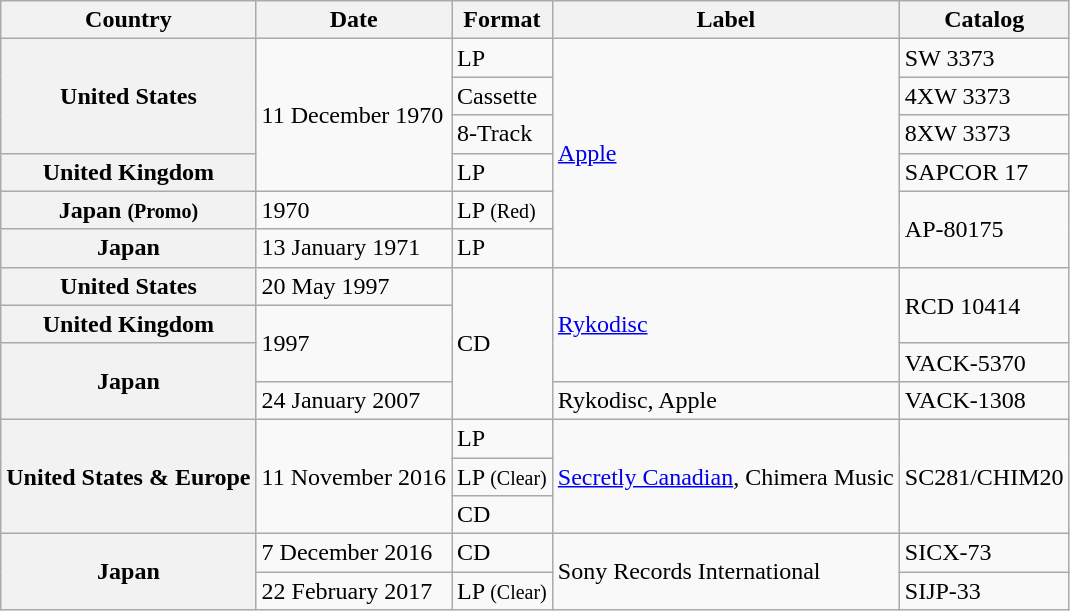<table class="wikitable plainrowheaders">
<tr>
<th scope="col">Country</th>
<th scope="col">Date</th>
<th scope="col">Format</th>
<th scope="col">Label</th>
<th scope="col">Catalog</th>
</tr>
<tr>
<th scope="row" rowspan="3">United States</th>
<td rowspan="4">11 December 1970</td>
<td>LP</td>
<td rowspan="6"><a href='#'>Apple</a></td>
<td>SW 3373</td>
</tr>
<tr>
<td>Cassette</td>
<td>4XW 3373</td>
</tr>
<tr>
<td>8-Track</td>
<td>8XW 3373</td>
</tr>
<tr>
<th scope="row">United Kingdom</th>
<td>LP</td>
<td>SAPCOR 17</td>
</tr>
<tr>
<th scope="row">Japan <small>(Promo)</small></th>
<td>1970</td>
<td>LP <small>(Red)</small></td>
<td rowspan="2">AP-80175</td>
</tr>
<tr>
<th scope="row">Japan</th>
<td>13 January 1971</td>
<td>LP</td>
</tr>
<tr>
<th scope="row">United States</th>
<td>20 May 1997</td>
<td rowspan="4">CD</td>
<td rowspan="3"><a href='#'>Rykodisc</a></td>
<td rowspan="2">RCD 10414</td>
</tr>
<tr>
<th scope="row">United Kingdom</th>
<td rowspan="2">1997</td>
</tr>
<tr>
<th scope="row" rowspan="2">Japan</th>
<td>VACK-5370</td>
</tr>
<tr>
<td>24 January 2007</td>
<td>Rykodisc, Apple</td>
<td>VACK-1308</td>
</tr>
<tr>
<th scope="row" rowspan="3">United States & Europe</th>
<td rowspan="3">11 November 2016</td>
<td>LP</td>
<td rowspan="3"><a href='#'>Secretly Canadian</a>, Chimera Music</td>
<td rowspan="3">SC281/CHIM20</td>
</tr>
<tr>
<td>LP <small>(Clear)</small></td>
</tr>
<tr>
<td>CD</td>
</tr>
<tr>
<th scope="row" rowspan="2">Japan</th>
<td>7 December 2016</td>
<td>CD</td>
<td rowspan="2">Sony Records International</td>
<td>SICX-73</td>
</tr>
<tr>
<td>22 February 2017</td>
<td>LP <small>(Clear)</small></td>
<td>SIJP-33</td>
</tr>
</table>
